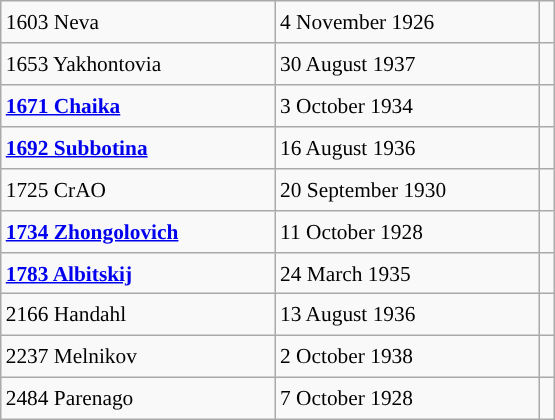<table class="wikitable" style="font-size: 89%; float: left; width: 26em; margin-right: 1em; height: 280px;">
<tr>
<td>1603 Neva</td>
<td>4 November 1926</td>
<td></td>
</tr>
<tr>
<td>1653 Yakhontovia</td>
<td>30 August 1937</td>
<td></td>
</tr>
<tr>
<td><strong><a href='#'>1671 Chaika</a></strong></td>
<td>3 October 1934</td>
<td></td>
</tr>
<tr>
<td><strong><a href='#'>1692 Subbotina</a></strong></td>
<td>16 August 1936</td>
<td></td>
</tr>
<tr>
<td>1725 CrAO</td>
<td>20 September 1930</td>
<td></td>
</tr>
<tr>
<td><strong><a href='#'>1734 Zhongolovich</a></strong></td>
<td>11 October 1928</td>
<td></td>
</tr>
<tr>
<td><strong><a href='#'>1783 Albitskij</a></strong></td>
<td>24 March 1935</td>
<td></td>
</tr>
<tr>
<td>2166 Handahl</td>
<td>13 August 1936</td>
<td></td>
</tr>
<tr>
<td>2237 Melnikov</td>
<td>2 October 1938</td>
<td></td>
</tr>
<tr>
<td>2484 Parenago</td>
<td>7 October 1928</td>
<td></td>
</tr>
</table>
